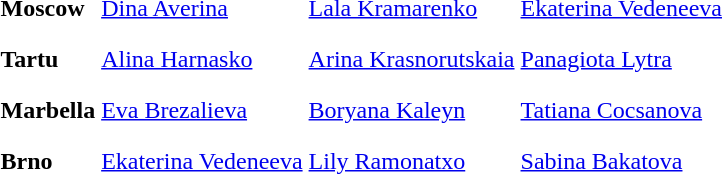<table>
<tr>
<th scope=row style="text-align:left">Moscow</th>
<td style="height:30px;"> <a href='#'>Dina Averina</a></td>
<td style="height:30px;"> <a href='#'>Lala Kramarenko</a></td>
<td style="height:30px;"> <a href='#'>Ekaterina Vedeneeva</a></td>
</tr>
<tr>
<th scope=row style="text-align:left">Tartu</th>
<td style="height:30px;"> <a href='#'>Alina Harnasko</a></td>
<td style="height:30px;"> <a href='#'>Arina Krasnorutskaia</a></td>
<td style="height:30px;"> <a href='#'>Panagiota Lytra</a></td>
</tr>
<tr>
<th scope=row style="text-align:left">Marbella</th>
<td style="height:30px;"> <a href='#'>Eva Brezalieva</a></td>
<td style="height:30px;"> <a href='#'>Boryana Kaleyn</a></td>
<td style="height:30px;"> <a href='#'>Tatiana Cocsanova</a></td>
</tr>
<tr>
<th scope=row style="text-align:left">Brno</th>
<td style="height:30px;"> <a href='#'>Ekaterina Vedeneeva</a></td>
<td style="height:30px;"> <a href='#'>Lily Ramonatxo</a></td>
<td style="height:30px;"> <a href='#'>Sabina Bakatova</a></td>
</tr>
<tr>
</tr>
</table>
